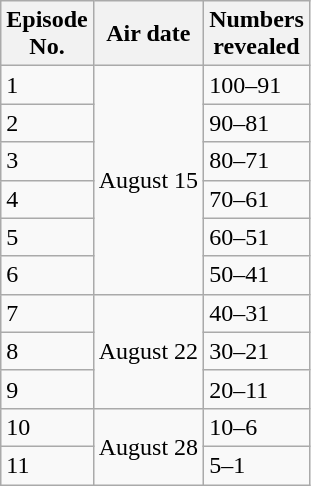<table class="wikitable">
<tr>
<th>Episode<br>No.</th>
<th>Air date</th>
<th>Numbers<br>revealed</th>
</tr>
<tr>
<td>1</td>
<td rowspan="6">August 15</td>
<td>100–91</td>
</tr>
<tr>
<td>2</td>
<td>90–81</td>
</tr>
<tr>
<td>3</td>
<td>80–71</td>
</tr>
<tr>
<td>4</td>
<td>70–61</td>
</tr>
<tr>
<td>5</td>
<td>60–51</td>
</tr>
<tr>
<td>6</td>
<td>50–41</td>
</tr>
<tr>
<td>7</td>
<td rowspan="3">August 22</td>
<td>40–31</td>
</tr>
<tr>
<td>8</td>
<td>30–21</td>
</tr>
<tr>
<td>9</td>
<td>20–11</td>
</tr>
<tr>
<td>10</td>
<td rowspan="3">August 28</td>
<td>10–6</td>
</tr>
<tr>
<td>11</td>
<td>5–1</td>
</tr>
</table>
